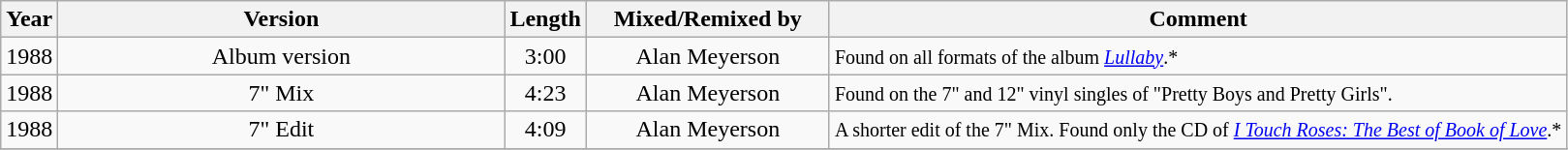<table class="wikitable">
<tr>
<th>Year</th>
<th style="width:300px;">Version</th>
<th>Length</th>
<th style="width:160px;">Mixed/Remixed by</th>
<th>Comment</th>
</tr>
<tr>
<td align=center>1988</td>
<td align=center>Album version</td>
<td align=center>3:00</td>
<td align=center>Alan Meyerson</td>
<td><small>Found on all formats of the album <em><a href='#'>Lullaby</a></em>.*</small></td>
</tr>
<tr>
<td align=center>1988</td>
<td align=center>7" Mix</td>
<td align=center>4:23</td>
<td align=center>Alan Meyerson</td>
<td><small>Found on the 7" and 12" vinyl singles of "Pretty Boys and Pretty Girls".</small></td>
</tr>
<tr>
<td align=center>1988</td>
<td align=center>7" Edit</td>
<td align=center>4:09</td>
<td align=center>Alan Meyerson</td>
<td><small>A shorter edit of the 7" Mix. Found only the CD of <em><a href='#'>I Touch Roses: The Best of Book of Love</a></em>.*</small></td>
</tr>
<tr>
</tr>
</table>
